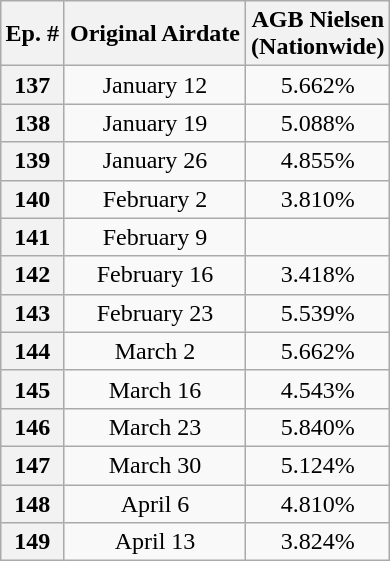<table class="wikitable" style="text-align:center; margin-left:auto; margin-right:auto">
<tr>
<th>Ep. #</th>
<th>Original Airdate</th>
<th>AGB Nielsen<br>(Nationwide)<br></th>
</tr>
<tr>
<th>137</th>
<td>January 12</td>
<td>5.662%</td>
</tr>
<tr>
<th>138</th>
<td>January 19</td>
<td>5.088%</td>
</tr>
<tr>
<th>139</th>
<td>January 26</td>
<td>4.855%</td>
</tr>
<tr>
<th>140</th>
<td>February 2</td>
<td>3.810%</td>
</tr>
<tr>
<th>141</th>
<td>February 9</td>
<td></td>
</tr>
<tr>
<th>142</th>
<td>February 16</td>
<td>3.418%</td>
</tr>
<tr>
<th>143</th>
<td>February 23</td>
<td>5.539%</td>
</tr>
<tr>
<th>144</th>
<td>March 2</td>
<td>5.662%</td>
</tr>
<tr>
<th>145</th>
<td>March 16</td>
<td>4.543%</td>
</tr>
<tr>
<th>146</th>
<td>March 23</td>
<td>5.840%</td>
</tr>
<tr>
<th>147</th>
<td>March 30</td>
<td>5.124%</td>
</tr>
<tr>
<th>148</th>
<td>April 6</td>
<td>4.810%</td>
</tr>
<tr>
<th>149</th>
<td>April 13</td>
<td>3.824%</td>
</tr>
</table>
